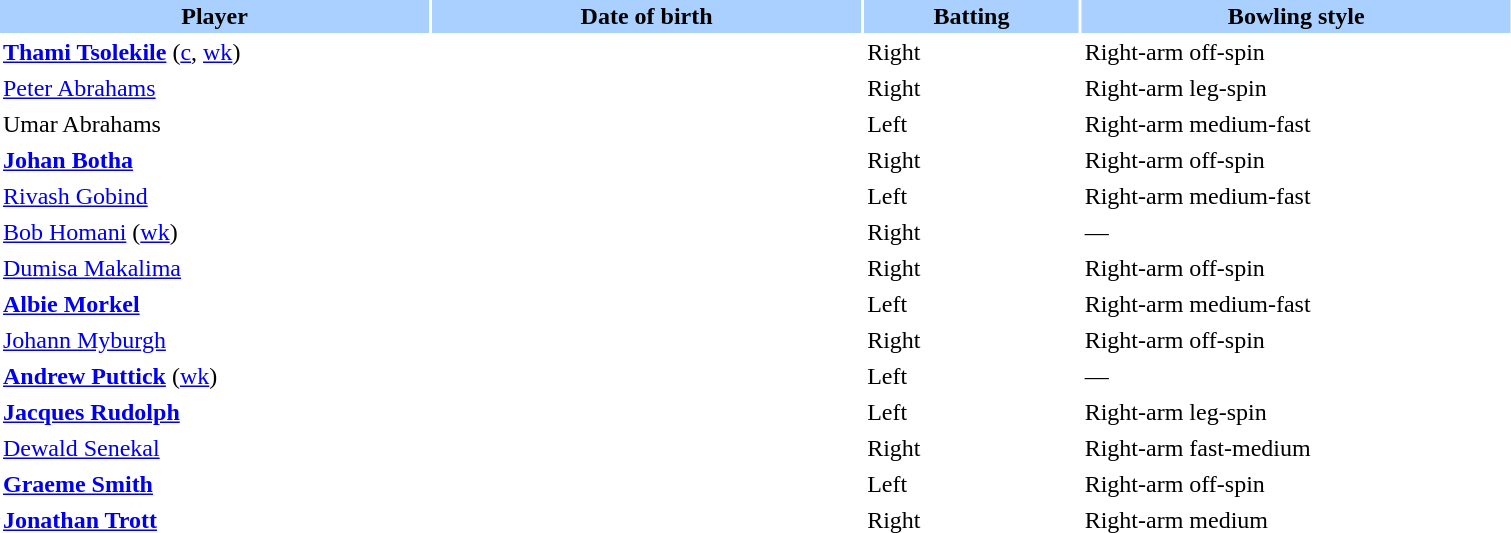<table class="sortable" style="width:80%;" border="0" cellspacing="2" cellpadding="2">
<tr style="background:#aad0ff;">
<th width=20%>Player</th>
<th width=20%>Date of birth</th>
<th width=10%>Batting</th>
<th width=20%>Bowling style</th>
</tr>
<tr>
<td><strong><a href='#'>Thami Tsolekile</a></strong> (<a href='#'>c</a>, <a href='#'>wk</a>)</td>
<td></td>
<td>Right</td>
<td>Right-arm off-spin</td>
</tr>
<tr>
<td><a href='#'>Peter Abrahams</a></td>
<td></td>
<td>Right</td>
<td>Right-arm leg-spin</td>
</tr>
<tr>
<td>Umar Abrahams</td>
<td></td>
<td>Left</td>
<td>Right-arm medium-fast</td>
</tr>
<tr>
<td><strong><a href='#'>Johan Botha</a></strong></td>
<td></td>
<td>Right</td>
<td>Right-arm off-spin</td>
</tr>
<tr>
<td><a href='#'>Rivash Gobind</a></td>
<td></td>
<td>Left</td>
<td>Right-arm medium-fast</td>
</tr>
<tr>
<td><a href='#'>Bob Homani</a> (<a href='#'>wk</a>)</td>
<td></td>
<td>Right</td>
<td>—</td>
</tr>
<tr>
<td><a href='#'>Dumisa Makalima</a></td>
<td></td>
<td>Right</td>
<td>Right-arm off-spin</td>
</tr>
<tr>
<td><strong><a href='#'>Albie Morkel</a></strong></td>
<td></td>
<td>Left</td>
<td>Right-arm medium-fast</td>
</tr>
<tr>
<td><a href='#'>Johann Myburgh</a></td>
<td></td>
<td>Right</td>
<td>Right-arm off-spin</td>
</tr>
<tr>
<td><strong><a href='#'>Andrew Puttick</a></strong> (<a href='#'>wk</a>)</td>
<td></td>
<td>Left</td>
<td>—</td>
</tr>
<tr>
<td><strong><a href='#'>Jacques Rudolph</a></strong></td>
<td></td>
<td>Left</td>
<td>Right-arm leg-spin</td>
</tr>
<tr>
<td><a href='#'>Dewald Senekal</a></td>
<td></td>
<td>Right</td>
<td>Right-arm fast-medium</td>
</tr>
<tr>
<td><strong><a href='#'>Graeme Smith</a></strong></td>
<td></td>
<td>Left</td>
<td>Right-arm off-spin</td>
</tr>
<tr>
<td><strong><a href='#'>Jonathan Trott</a></strong></td>
<td></td>
<td>Right</td>
<td>Right-arm medium</td>
</tr>
</table>
